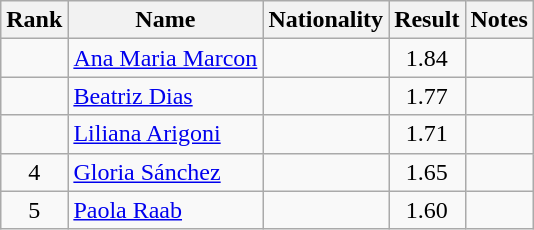<table class="wikitable sortable" style="text-align:center">
<tr>
<th>Rank</th>
<th>Name</th>
<th>Nationality</th>
<th>Result</th>
<th>Notes</th>
</tr>
<tr>
<td></td>
<td align=left><a href='#'>Ana Maria Marcon</a></td>
<td align=left></td>
<td>1.84</td>
<td></td>
</tr>
<tr>
<td></td>
<td align=left><a href='#'>Beatriz Dias</a></td>
<td align=left></td>
<td>1.77</td>
<td></td>
</tr>
<tr>
<td></td>
<td align=left><a href='#'>Liliana Arigoni</a></td>
<td align=left></td>
<td>1.71</td>
<td></td>
</tr>
<tr>
<td>4</td>
<td align=left><a href='#'>Gloria Sánchez</a></td>
<td align=left></td>
<td>1.65</td>
<td></td>
</tr>
<tr>
<td>5</td>
<td align=left><a href='#'>Paola Raab</a></td>
<td align=left></td>
<td>1.60</td>
<td></td>
</tr>
</table>
